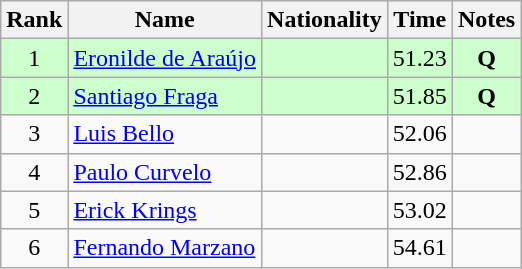<table class="wikitable sortable" style="text-align:center">
<tr>
<th>Rank</th>
<th>Name</th>
<th>Nationality</th>
<th>Time</th>
<th>Notes</th>
</tr>
<tr bgcolor=ccffcc>
<td align=center>1</td>
<td align=left><a href='#'>Eronilde de Araújo</a></td>
<td align=left></td>
<td>51.23</td>
<td><strong>Q</strong></td>
</tr>
<tr bgcolor=ccffcc>
<td align=center>2</td>
<td align=left><a href='#'>Santiago Fraga</a></td>
<td align=left></td>
<td>51.85</td>
<td><strong>Q</strong></td>
</tr>
<tr>
<td align=center>3</td>
<td align=left><a href='#'>Luis Bello</a></td>
<td align=left></td>
<td>52.06</td>
<td></td>
</tr>
<tr>
<td align=center>4</td>
<td align=left><a href='#'>Paulo Curvelo</a></td>
<td align=left></td>
<td>52.86</td>
<td></td>
</tr>
<tr>
<td align=center>5</td>
<td align=left><a href='#'>Erick Krings</a></td>
<td align=left></td>
<td>53.02</td>
<td></td>
</tr>
<tr>
<td align=center>6</td>
<td align=left><a href='#'>Fernando Marzano</a></td>
<td align=left></td>
<td>54.61</td>
<td></td>
</tr>
</table>
